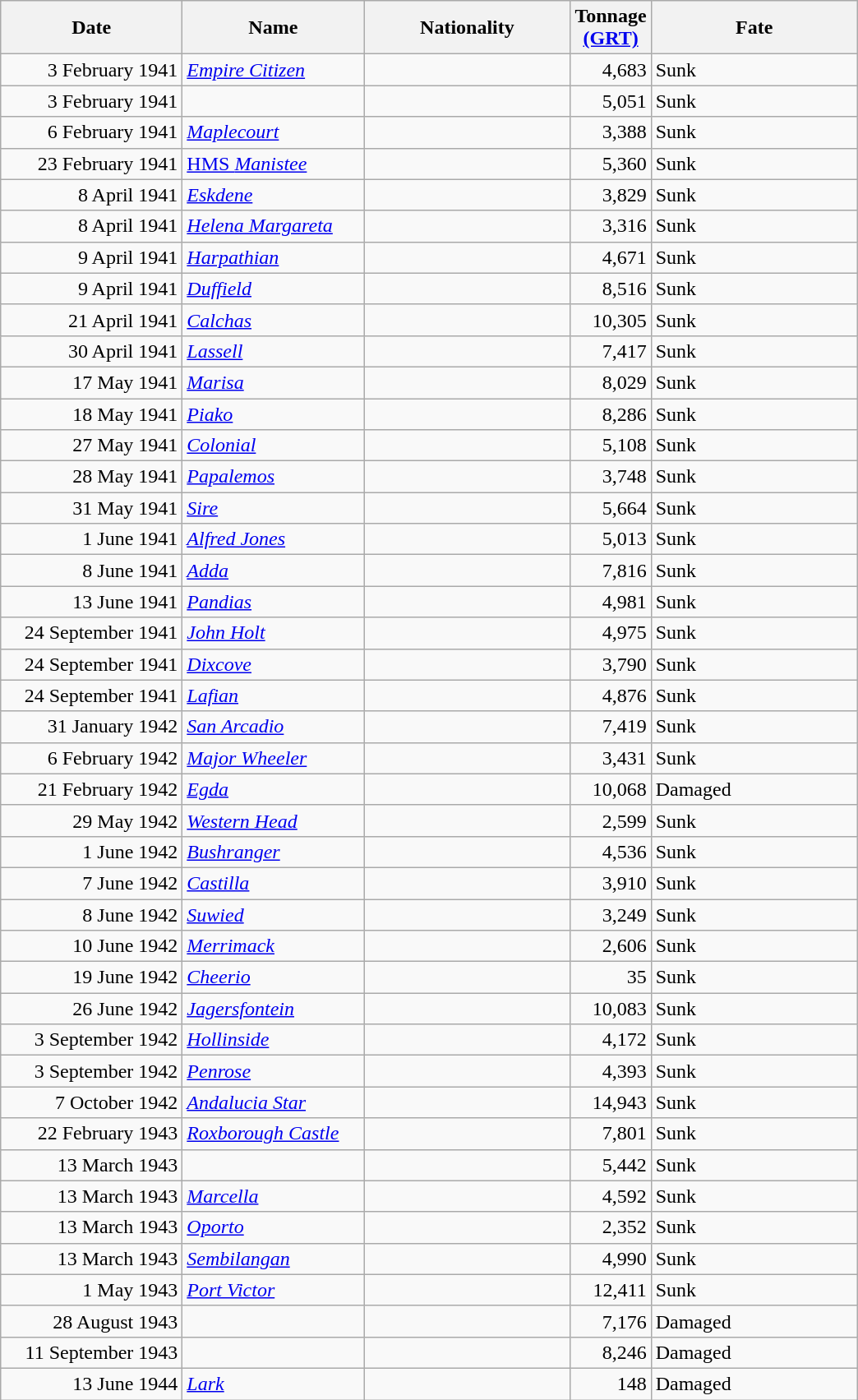<table class="wikitable sortable">
<tr>
<th width="140px">Date</th>
<th width="140px">Name</th>
<th width="160px">Nationality</th>
<th width="25px">Tonnage<br><a href='#'>(GRT)</a></th>
<th width="160px">Fate</th>
</tr>
<tr>
<td align="right">3 February 1941</td>
<td align="left"><a href='#'><em>Empire Citizen</em></a></td>
<td align="left"></td>
<td align="right">4,683</td>
<td align="left">Sunk</td>
</tr>
<tr>
<td align="right">3 February 1941</td>
<td align="left"></td>
<td align="left"></td>
<td align="right">5,051</td>
<td align="left">Sunk</td>
</tr>
<tr>
<td align="right">6 February 1941</td>
<td align="left"><a href='#'><em>Maplecourt</em></a></td>
<td align="left"></td>
<td align="right">3,388</td>
<td align="left">Sunk</td>
</tr>
<tr>
<td align="right">23 February 1941</td>
<td align="left"><a href='#'>HMS <em>Manistee</em></a></td>
<td align="left"></td>
<td align="right">5,360</td>
<td align="left">Sunk</td>
</tr>
<tr>
<td align="right">8 April 1941</td>
<td align="left"><a href='#'><em>Eskdene</em></a></td>
<td align="left"></td>
<td align="right">3,829</td>
<td align="left">Sunk</td>
</tr>
<tr>
<td align="right">8 April 1941</td>
<td align="left"><a href='#'><em>Helena Margareta</em></a></td>
<td align="left"></td>
<td align="right">3,316</td>
<td align="left">Sunk</td>
</tr>
<tr>
<td align="right">9 April 1941</td>
<td align="left"><a href='#'><em>Harpathian</em></a></td>
<td align="left"></td>
<td align="right">4,671</td>
<td align="left">Sunk</td>
</tr>
<tr>
<td align="right">9 April 1941</td>
<td align="left"><a href='#'><em>Duffield</em></a></td>
<td align="left"></td>
<td align="right">8,516</td>
<td align="left">Sunk</td>
</tr>
<tr>
<td align="right">21 April 1941</td>
<td align="left"><a href='#'><em>Calchas</em></a></td>
<td align="left"></td>
<td align="right">10,305</td>
<td align="left">Sunk</td>
</tr>
<tr>
<td align="right">30 April 1941</td>
<td align="left"><a href='#'><em>Lassell</em></a></td>
<td align="left"></td>
<td align="right">7,417</td>
<td align="left">Sunk</td>
</tr>
<tr>
<td align="right">17 May 1941</td>
<td align="left"><a href='#'><em>Marisa</em></a></td>
<td align="left"></td>
<td align="right">8,029</td>
<td align="left">Sunk</td>
</tr>
<tr>
<td align="right">18 May 1941</td>
<td align="left"><a href='#'><em>Piako</em></a></td>
<td align="left"></td>
<td align="right">8,286</td>
<td align="left">Sunk</td>
</tr>
<tr>
<td align="right">27 May 1941</td>
<td align="left"><a href='#'><em>Colonial</em></a></td>
<td align="left"></td>
<td align="right">5,108</td>
<td align="left">Sunk</td>
</tr>
<tr>
<td align="right">28 May 1941</td>
<td align="left"><a href='#'><em>Papalemos</em></a></td>
<td align="left"></td>
<td align="right">3,748</td>
<td align="left">Sunk</td>
</tr>
<tr>
<td align="right">31 May 1941</td>
<td align="left"><a href='#'><em>Sire</em></a></td>
<td align="left"></td>
<td align="right">5,664</td>
<td align="left">Sunk</td>
</tr>
<tr>
<td align="right">1 June 1941</td>
<td align="left"><a href='#'><em>Alfred Jones</em></a></td>
<td align="left"></td>
<td align="right">5,013</td>
<td align="left">Sunk</td>
</tr>
<tr>
<td align="right">8 June 1941</td>
<td align="left"><a href='#'><em>Adda</em></a></td>
<td align="left"></td>
<td align="right">7,816</td>
<td align="left">Sunk</td>
</tr>
<tr>
<td align="right">13 June 1941</td>
<td align="left"><a href='#'><em>Pandias</em></a></td>
<td align="left"></td>
<td align="right">4,981</td>
<td align="left">Sunk</td>
</tr>
<tr>
<td align="right">24 September 1941</td>
<td align="left"><a href='#'><em>John Holt</em></a></td>
<td align="left"></td>
<td align="right">4,975</td>
<td align="left">Sunk</td>
</tr>
<tr>
<td align="right">24 September 1941</td>
<td align="left"><a href='#'><em>Dixcove</em></a></td>
<td align="left"></td>
<td align="right">3,790</td>
<td align="left">Sunk</td>
</tr>
<tr>
<td align="right">24 September 1941</td>
<td align="left"><a href='#'><em>Lafian</em></a></td>
<td align="left"></td>
<td align="right">4,876</td>
<td align="left">Sunk</td>
</tr>
<tr>
<td align="right">31 January 1942</td>
<td align="left"><a href='#'><em>San Arcadio</em></a></td>
<td align="left"></td>
<td align="right">7,419</td>
<td align="left">Sunk</td>
</tr>
<tr>
<td align="right">6 February 1942</td>
<td align="left"><a href='#'><em>Major Wheeler</em></a></td>
<td align="left"></td>
<td align="right">3,431</td>
<td align="left">Sunk</td>
</tr>
<tr>
<td align="right">21 February 1942</td>
<td align="left"><a href='#'><em>Egda</em></a></td>
<td align="left"></td>
<td align="right">10,068</td>
<td align="left">Damaged</td>
</tr>
<tr>
<td align="right">29 May 1942</td>
<td align="left"><a href='#'><em>Western Head</em></a></td>
<td align="left"></td>
<td align="right">2,599</td>
<td align="left">Sunk</td>
</tr>
<tr>
<td align="right">1 June 1942</td>
<td align="left"><a href='#'><em>Bushranger</em></a></td>
<td align="left"></td>
<td align="right">4,536</td>
<td align="left">Sunk</td>
</tr>
<tr>
<td align="right">7 June 1942</td>
<td align="left"><a href='#'><em>Castilla</em></a></td>
<td align="left"></td>
<td align="right">3,910</td>
<td align="left">Sunk</td>
</tr>
<tr>
<td align="right">8 June 1942</td>
<td align="left"><a href='#'><em>Suwied</em></a></td>
<td align="left"></td>
<td align="right">3,249</td>
<td align="left">Sunk</td>
</tr>
<tr>
<td align="right">10 June 1942</td>
<td align="left"><a href='#'><em>Merrimack</em></a></td>
<td align="left"></td>
<td align="right">2,606</td>
<td align="left">Sunk</td>
</tr>
<tr>
<td align="right">19 June 1942</td>
<td align="left"><a href='#'><em>Cheerio</em></a></td>
<td align="left"></td>
<td align="right">35</td>
<td align="left">Sunk</td>
</tr>
<tr>
<td align="right">26 June 1942</td>
<td align="left"><a href='#'><em>Jagersfontein</em></a></td>
<td align="left"></td>
<td align="right">10,083</td>
<td align="left">Sunk</td>
</tr>
<tr>
<td align="right">3 September 1942</td>
<td align="left"><a href='#'><em>Hollinside</em></a></td>
<td align="left"></td>
<td align="right">4,172</td>
<td align="left">Sunk</td>
</tr>
<tr>
<td align="right">3 September 1942</td>
<td align="left"><a href='#'><em>Penrose</em></a></td>
<td align="left"></td>
<td align="right">4,393</td>
<td align="left">Sunk</td>
</tr>
<tr>
<td align="right">7 October 1942</td>
<td align="left"><a href='#'><em>Andalucia Star</em></a></td>
<td align="left"></td>
<td align="right">14,943</td>
<td align="left">Sunk</td>
</tr>
<tr>
<td align="right">22 February 1943</td>
<td align="left"><a href='#'><em>Roxborough Castle</em></a></td>
<td align="left"></td>
<td align="right">7,801</td>
<td align="left">Sunk</td>
</tr>
<tr>
<td align="right">13 March 1943</td>
<td align="left"></td>
<td align="left"></td>
<td align="right">5,442</td>
<td align="left">Sunk</td>
</tr>
<tr>
<td align="right">13 March 1943</td>
<td align="left"><a href='#'><em>Marcella</em></a></td>
<td align="left"></td>
<td align="right">4,592</td>
<td align="left">Sunk</td>
</tr>
<tr>
<td align="right">13 March 1943</td>
<td align="left"><a href='#'><em>Oporto</em></a></td>
<td align="left"></td>
<td align="right">2,352</td>
<td align="left">Sunk</td>
</tr>
<tr>
<td align="right">13 March 1943</td>
<td align="left"><a href='#'><em>Sembilangan</em></a></td>
<td align="left"></td>
<td align="right">4,990</td>
<td align="left">Sunk</td>
</tr>
<tr>
<td align="right">1 May 1943</td>
<td align="left"><a href='#'><em>Port Victor</em></a></td>
<td align="left"></td>
<td align="right">12,411</td>
<td align="left">Sunk</td>
</tr>
<tr>
<td align="right">28 August 1943</td>
<td align="left"></td>
<td align="left"></td>
<td align="right">7,176</td>
<td align="left">Damaged</td>
</tr>
<tr>
<td align="right">11 September 1943</td>
<td align="left"></td>
<td align="left"></td>
<td align="right">8,246</td>
<td align="left">Damaged</td>
</tr>
<tr>
<td align="right">13 June 1944</td>
<td align="left"><a href='#'><em>Lark</em></a></td>
<td align="left"></td>
<td align="right">148</td>
<td align="left">Damaged</td>
</tr>
</table>
